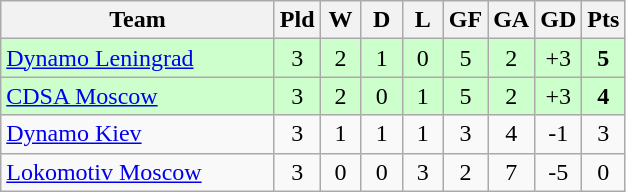<table class="wikitable" style="text-align: center;">
<tr>
<th width="175">Team</th>
<th width="20">Pld</th>
<th width="20">W</th>
<th width="20">D</th>
<th width="20">L</th>
<th width="20">GF</th>
<th width="20">GA</th>
<th width="20">GD</th>
<th width="20">Pts</th>
</tr>
<tr bgcolor="#ccffcc">
<td align=left><a href='#'>Dynamo Leningrad</a></td>
<td>3</td>
<td>2</td>
<td>1</td>
<td>0</td>
<td>5</td>
<td>2</td>
<td>+3</td>
<td><strong>5</strong></td>
</tr>
<tr bgcolor="#ccffcc">
<td align=left><a href='#'>CDSA Moscow</a></td>
<td>3</td>
<td>2</td>
<td>0</td>
<td>1</td>
<td>5</td>
<td>2</td>
<td>+3</td>
<td><strong>4</strong></td>
</tr>
<tr>
<td align=left><a href='#'>Dynamo Kiev</a></td>
<td>3</td>
<td>1</td>
<td>1</td>
<td>1</td>
<td>3</td>
<td>4</td>
<td>-1</td>
<td>3</td>
</tr>
<tr>
<td align=left><a href='#'>Lokomotiv Moscow</a></td>
<td>3</td>
<td>0</td>
<td>0</td>
<td>3</td>
<td>2</td>
<td>7</td>
<td>-5</td>
<td>0</td>
</tr>
</table>
